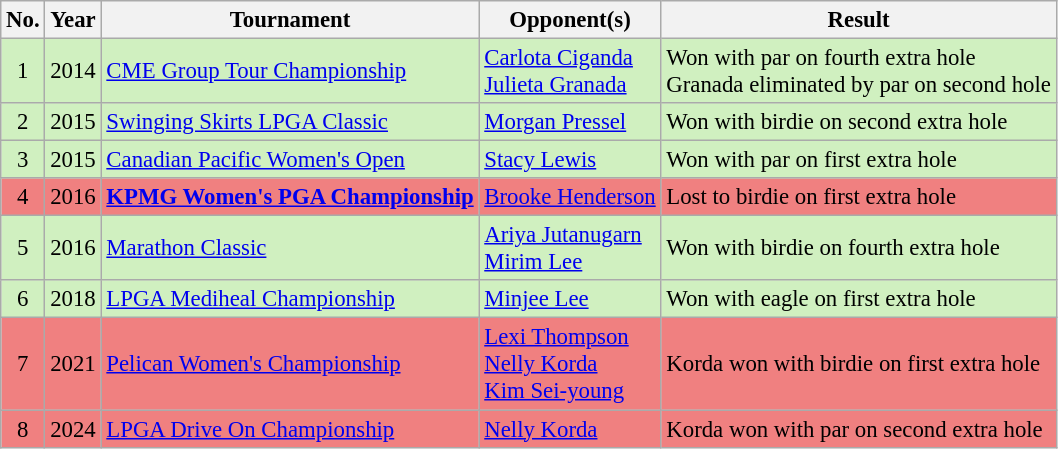<table class="wikitable" style="font-size:95%;">
<tr>
<th>No.</th>
<th>Year</th>
<th>Tournament</th>
<th>Opponent(s)</th>
<th>Result</th>
</tr>
<tr style="background:#D0F0C0;">
<td align=center>1</td>
<td>2014</td>
<td><a href='#'>CME Group Tour Championship</a></td>
<td> <a href='#'>Carlota Ciganda</a><br> <a href='#'>Julieta Granada</a></td>
<td>Won with par on fourth extra hole<br>Granada eliminated by par on second hole</td>
</tr>
<tr style="background:#D0F0C0;">
<td align=center>2</td>
<td>2015</td>
<td><a href='#'>Swinging Skirts LPGA Classic</a></td>
<td> <a href='#'>Morgan Pressel</a></td>
<td>Won with birdie on second extra hole</td>
</tr>
<tr style="background:#D0F0C0;">
<td align=center>3</td>
<td>2015</td>
<td><a href='#'>Canadian Pacific Women's Open</a></td>
<td> <a href='#'>Stacy Lewis</a></td>
<td>Won with par on first extra hole</td>
</tr>
<tr style="background:#F08080;">
<td align=center>4</td>
<td>2016</td>
<td><strong><a href='#'>KPMG Women's PGA Championship</a></strong></td>
<td> <a href='#'>Brooke Henderson</a></td>
<td>Lost to birdie on first extra hole</td>
</tr>
<tr style="background:#D0F0C0;">
<td align=center>5</td>
<td>2016</td>
<td><a href='#'>Marathon Classic</a></td>
<td> <a href='#'>Ariya Jutanugarn</a><br> <a href='#'>Mirim Lee</a></td>
<td>Won with birdie on fourth extra hole</td>
</tr>
<tr style="background:#D0F0C0;">
<td align=center>6</td>
<td>2018</td>
<td><a href='#'>LPGA Mediheal Championship</a></td>
<td> <a href='#'>Minjee Lee</a></td>
<td>Won with eagle on first extra hole</td>
</tr>
<tr style="background:#F08080;">
<td align=center>7</td>
<td align=center>2021</td>
<td><a href='#'>Pelican Women's Championship</a></td>
<td> <a href='#'>Lexi Thompson</a><br> <a href='#'>Nelly Korda</a> <br>  <a href='#'>Kim Sei-young</a></td>
<td>Korda won with birdie on first extra hole</td>
</tr>
<tr style="background:#F08080;">
<td align=center>8</td>
<td align=center>2024</td>
<td><a href='#'>LPGA Drive On Championship</a></td>
<td> <a href='#'>Nelly Korda</a></td>
<td>Korda won with par on second extra hole</td>
</tr>
</table>
